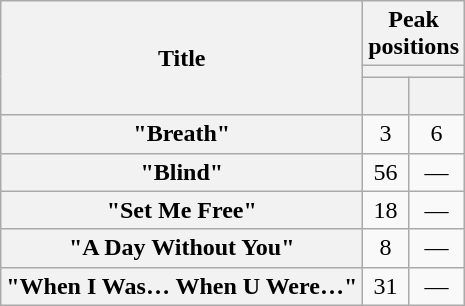<table class="wikitable plainrowheaders" style="text-align:center;">
<tr>
<th align=center rowspan=3>Title</th>
<th align=center colspan=2>Peak<br>positions</th>
</tr>
<tr>
<th colspan="2" width="30"></th>
</tr>
<tr>
<th align=center><br></th>
<th width="30"><br></th>
</tr>
<tr>
<th scope="row">"Breath" </th>
<td>3</td>
<td>6</td>
</tr>
<tr>
<th scope="row">"Blind" </th>
<td>56</td>
<td>—</td>
</tr>
<tr>
<th scope="row">"Set Me Free"</th>
<td>18</td>
<td>—</td>
</tr>
<tr>
<th scope="row">"A Day Without You" </th>
<td>8</td>
<td>—</td>
</tr>
<tr>
<th scope="row">"When I Was… When U Were…" </th>
<td>31</td>
<td>—</td>
</tr>
</table>
